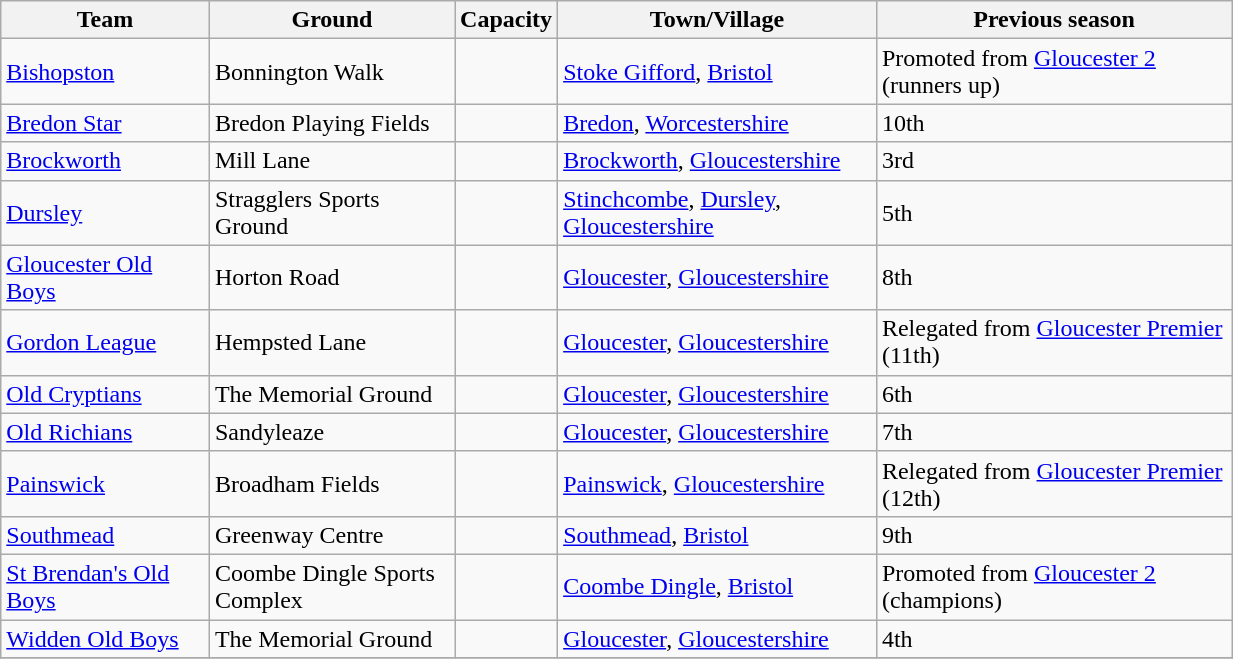<table class="wikitable sortable" width=65%>
<tr>
<th width=17%>Team</th>
<th width=20%>Ground</th>
<th width=8%>Capacity</th>
<th width=26%>Town/Village</th>
<th width=29%>Previous season</th>
</tr>
<tr>
<td><a href='#'>Bishopston</a></td>
<td>Bonnington Walk</td>
<td></td>
<td><a href='#'>Stoke Gifford</a>, <a href='#'>Bristol</a></td>
<td>Promoted from <a href='#'>Gloucester 2</a> (runners up)</td>
</tr>
<tr>
<td><a href='#'>Bredon Star</a></td>
<td>Bredon Playing Fields</td>
<td></td>
<td><a href='#'>Bredon</a>, <a href='#'>Worcestershire</a></td>
<td>10th</td>
</tr>
<tr>
<td><a href='#'>Brockworth</a></td>
<td>Mill Lane</td>
<td></td>
<td><a href='#'>Brockworth</a>, <a href='#'>Gloucestershire</a></td>
<td>3rd</td>
</tr>
<tr>
<td><a href='#'>Dursley</a></td>
<td>Stragglers Sports Ground</td>
<td></td>
<td><a href='#'>Stinchcombe</a>, <a href='#'>Dursley</a>, <a href='#'>Gloucestershire</a></td>
<td>5th</td>
</tr>
<tr>
<td><a href='#'>Gloucester Old Boys</a></td>
<td>Horton Road</td>
<td></td>
<td><a href='#'>Gloucester</a>, <a href='#'>Gloucestershire</a></td>
<td>8th</td>
</tr>
<tr>
<td><a href='#'>Gordon League</a></td>
<td>Hempsted Lane</td>
<td></td>
<td><a href='#'>Gloucester</a>, <a href='#'>Gloucestershire</a></td>
<td>Relegated from <a href='#'>Gloucester Premier</a> (11th)</td>
</tr>
<tr>
<td><a href='#'>Old Cryptians</a></td>
<td>The Memorial Ground</td>
<td></td>
<td><a href='#'>Gloucester</a>, <a href='#'>Gloucestershire</a></td>
<td>6th</td>
</tr>
<tr>
<td><a href='#'>Old Richians</a></td>
<td>Sandyleaze</td>
<td></td>
<td><a href='#'>Gloucester</a>, <a href='#'>Gloucestershire</a></td>
<td>7th</td>
</tr>
<tr>
<td><a href='#'>Painswick</a></td>
<td>Broadham Fields</td>
<td></td>
<td><a href='#'>Painswick</a>, <a href='#'>Gloucestershire</a></td>
<td>Relegated from <a href='#'>Gloucester Premier</a> (12th)</td>
</tr>
<tr>
<td><a href='#'>Southmead</a></td>
<td>Greenway Centre</td>
<td></td>
<td><a href='#'>Southmead</a>, <a href='#'>Bristol</a></td>
<td>9th</td>
</tr>
<tr>
<td><a href='#'>St Brendan's Old Boys</a></td>
<td>Coombe Dingle Sports Complex</td>
<td></td>
<td><a href='#'>Coombe Dingle</a>, <a href='#'>Bristol</a></td>
<td>Promoted from <a href='#'>Gloucester 2</a> (champions)</td>
</tr>
<tr>
<td><a href='#'>Widden Old Boys</a></td>
<td>The Memorial Ground</td>
<td></td>
<td><a href='#'>Gloucester</a>, <a href='#'>Gloucestershire</a></td>
<td>4th</td>
</tr>
<tr>
</tr>
</table>
